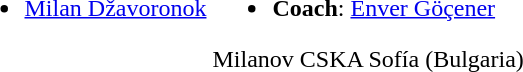<table>
<tr valign="top">
<td><br><ul><li> <a href='#'>Milan Džavoronok</a></li></ul></td>
<td><br><ul><li><strong>Coach</strong>:  <a href='#'>Enver Göçener</a></li></ul>  Milanov CSKA Sofía (Bulgaria)</td>
</tr>
</table>
